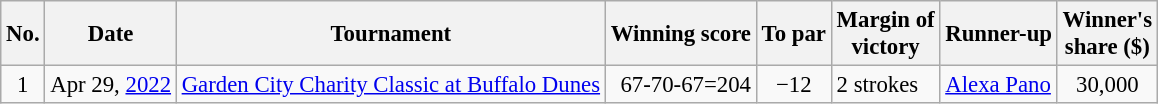<table class="wikitable" style="font-size:95%;">
<tr>
<th>No.</th>
<th>Date</th>
<th>Tournament</th>
<th>Winning score</th>
<th>To par</th>
<th>Margin of<br>victory</th>
<th>Runner-up</th>
<th>Winner's<br>share ($)</th>
</tr>
<tr>
<td align=center>1</td>
<td align=right>Apr 29, <a href='#'>2022</a></td>
<td><a href='#'>Garden City Charity Classic at Buffalo Dunes</a></td>
<td align=right>67-70-67=204</td>
<td align=center>−12</td>
<td>2 strokes</td>
<td> <a href='#'>Alexa Pano</a></td>
<td align=center>30,000</td>
</tr>
</table>
